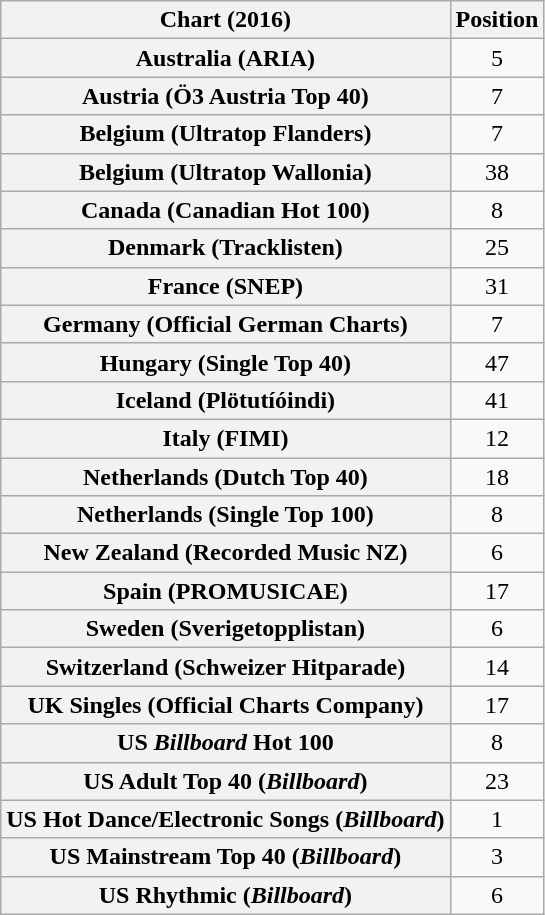<table class="wikitable plainrowheaders sortable" style="text-align:center">
<tr>
<th>Chart (2016)</th>
<th>Position</th>
</tr>
<tr>
<th scope="row">Australia (ARIA)</th>
<td>5</td>
</tr>
<tr>
<th scope="row">Austria (Ö3 Austria Top 40)</th>
<td>7</td>
</tr>
<tr>
<th scope="row">Belgium (Ultratop Flanders)</th>
<td>7</td>
</tr>
<tr>
<th scope="row">Belgium (Ultratop Wallonia)</th>
<td>38</td>
</tr>
<tr>
<th scope="row">Canada (Canadian Hot 100)</th>
<td>8</td>
</tr>
<tr>
<th scope="row">Denmark (Tracklisten)</th>
<td>25</td>
</tr>
<tr>
<th scope="row">France (SNEP)</th>
<td>31</td>
</tr>
<tr>
<th scope="row">Germany (Official German Charts)</th>
<td>7</td>
</tr>
<tr>
<th scope="row">Hungary (Single Top 40)</th>
<td>47</td>
</tr>
<tr>
<th scope="row">Iceland (Plötutíóindi)</th>
<td>41</td>
</tr>
<tr>
<th scope="row">Italy (FIMI)</th>
<td>12</td>
</tr>
<tr>
<th scope="row">Netherlands (Dutch Top 40)</th>
<td>18</td>
</tr>
<tr>
<th scope="row">Netherlands (Single Top 100)</th>
<td>8</td>
</tr>
<tr>
<th scope="row">New Zealand (Recorded Music NZ)</th>
<td>6</td>
</tr>
<tr>
<th scope="row">Spain (PROMUSICAE)</th>
<td>17</td>
</tr>
<tr>
<th scope="row">Sweden (Sverigetopplistan)</th>
<td>6</td>
</tr>
<tr>
<th scope="row">Switzerland (Schweizer Hitparade)</th>
<td>14</td>
</tr>
<tr>
<th scope="row">UK Singles (Official Charts Company)</th>
<td>17</td>
</tr>
<tr>
<th scope="row">US <em>Billboard</em> Hot 100</th>
<td>8</td>
</tr>
<tr>
<th scope="row">US Adult Top 40 (<em>Billboard</em>)</th>
<td>23</td>
</tr>
<tr>
<th scope="row">US Hot Dance/Electronic Songs (<em>Billboard</em>)</th>
<td>1</td>
</tr>
<tr>
<th scope="row">US Mainstream Top 40 (<em>Billboard</em>)</th>
<td>3</td>
</tr>
<tr>
<th scope="row">US Rhythmic (<em>Billboard</em>)</th>
<td>6<br></td>
</tr>
</table>
